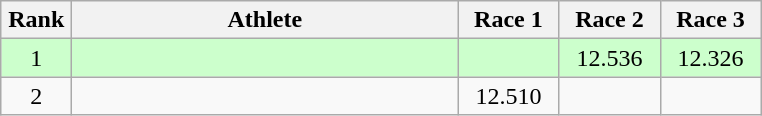<table class=wikitable style="text-align:center">
<tr>
<th width=40>Rank</th>
<th width=250>Athlete</th>
<th width=60>Race 1</th>
<th width=60>Race 2</th>
<th width=60>Race 3</th>
</tr>
<tr bgcolor=ccffcc>
<td>1</td>
<td align=left></td>
<td></td>
<td>12.536</td>
<td>12.326</td>
</tr>
<tr>
<td>2</td>
<td align=left></td>
<td>12.510</td>
<td></td>
<td></td>
</tr>
</table>
